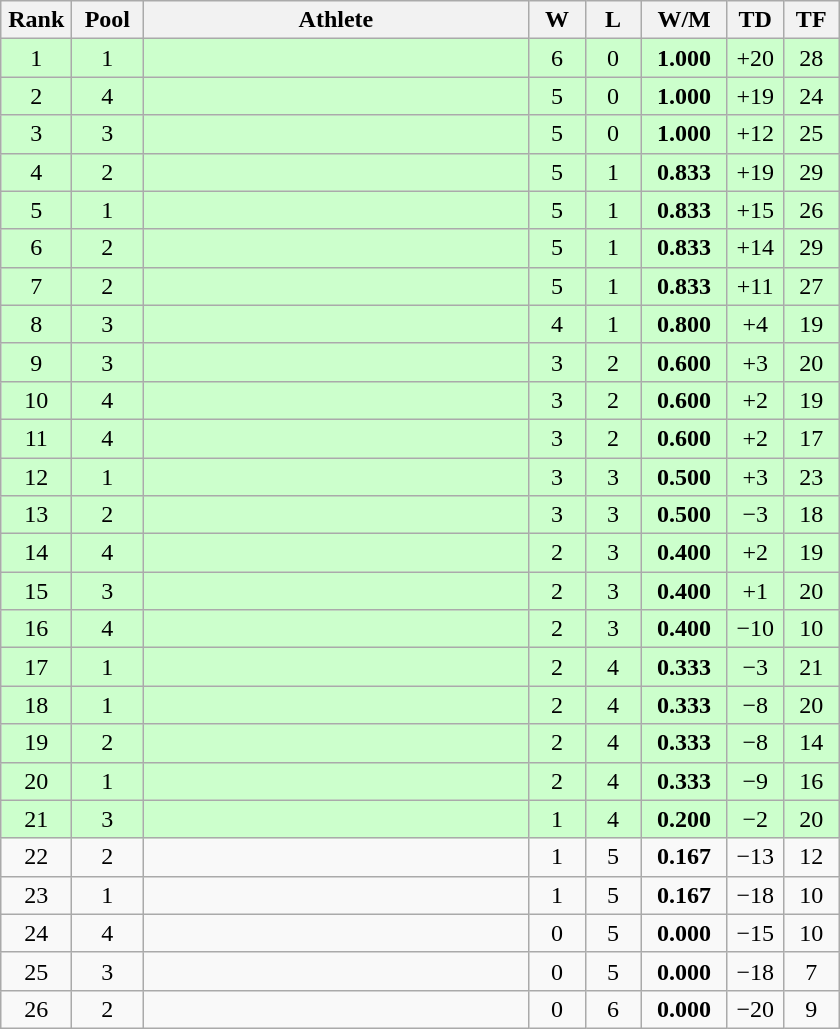<table class=wikitable style="text-align:center">
<tr>
<th width=40>Rank</th>
<th width=40>Pool</th>
<th width=250>Athlete</th>
<th width=30>W</th>
<th width=30>L</th>
<th width=50>W/M</th>
<th width=30>TD</th>
<th width=30>TF</th>
</tr>
<tr bgcolor="ccffcc">
<td>1</td>
<td>1</td>
<td align=left></td>
<td>6</td>
<td>0</td>
<td><strong>1.000</strong></td>
<td>+20</td>
<td>28</td>
</tr>
<tr bgcolor="ccffcc">
<td>2</td>
<td>4</td>
<td align=left></td>
<td>5</td>
<td>0</td>
<td><strong>1.000</strong></td>
<td>+19</td>
<td>24</td>
</tr>
<tr bgcolor="ccffcc">
<td>3</td>
<td>3</td>
<td align=left></td>
<td>5</td>
<td>0</td>
<td><strong>1.000</strong></td>
<td>+12</td>
<td>25</td>
</tr>
<tr bgcolor="ccffcc">
<td>4</td>
<td>2</td>
<td align=left></td>
<td>5</td>
<td>1</td>
<td><strong>0.833</strong></td>
<td>+19</td>
<td>29</td>
</tr>
<tr bgcolor="ccffcc">
<td>5</td>
<td>1</td>
<td align=left></td>
<td>5</td>
<td>1</td>
<td><strong>0.833</strong></td>
<td>+15</td>
<td>26</td>
</tr>
<tr bgcolor="ccffcc">
<td>6</td>
<td>2</td>
<td align=left></td>
<td>5</td>
<td>1</td>
<td><strong>0.833</strong></td>
<td>+14</td>
<td>29</td>
</tr>
<tr bgcolor="ccffcc">
<td>7</td>
<td>2</td>
<td align=left></td>
<td>5</td>
<td>1</td>
<td><strong>0.833</strong></td>
<td>+11</td>
<td>27</td>
</tr>
<tr bgcolor="ccffcc">
<td>8</td>
<td>3</td>
<td align=left></td>
<td>4</td>
<td>1</td>
<td><strong>0.800</strong></td>
<td>+4</td>
<td>19</td>
</tr>
<tr bgcolor="ccffcc">
<td>9</td>
<td>3</td>
<td align=left></td>
<td>3</td>
<td>2</td>
<td><strong>0.600</strong></td>
<td>+3</td>
<td>20</td>
</tr>
<tr bgcolor="ccffcc">
<td>10</td>
<td>4</td>
<td align=left></td>
<td>3</td>
<td>2</td>
<td><strong>0.600</strong></td>
<td>+2</td>
<td>19</td>
</tr>
<tr bgcolor="ccffcc">
<td>11</td>
<td>4</td>
<td align=left></td>
<td>3</td>
<td>2</td>
<td><strong>0.600</strong></td>
<td>+2</td>
<td>17</td>
</tr>
<tr bgcolor="ccffcc">
<td>12</td>
<td>1</td>
<td align=left></td>
<td>3</td>
<td>3</td>
<td><strong>0.500</strong></td>
<td>+3</td>
<td>23</td>
</tr>
<tr bgcolor="ccffcc">
<td>13</td>
<td>2</td>
<td align=left></td>
<td>3</td>
<td>3</td>
<td><strong>0.500</strong></td>
<td>−3</td>
<td>18</td>
</tr>
<tr bgcolor="ccffcc">
<td>14</td>
<td>4</td>
<td align=left></td>
<td>2</td>
<td>3</td>
<td><strong>0.400</strong></td>
<td>+2</td>
<td>19</td>
</tr>
<tr bgcolor="ccffcc">
<td>15</td>
<td>3</td>
<td align=left></td>
<td>2</td>
<td>3</td>
<td><strong>0.400</strong></td>
<td>+1</td>
<td>20</td>
</tr>
<tr bgcolor="ccffcc">
<td>16</td>
<td>4</td>
<td align=left></td>
<td>2</td>
<td>3</td>
<td><strong>0.400</strong></td>
<td>−10</td>
<td>10</td>
</tr>
<tr bgcolor="ccffcc">
<td>17</td>
<td>1</td>
<td align=left></td>
<td>2</td>
<td>4</td>
<td><strong>0.333</strong></td>
<td>−3</td>
<td>21</td>
</tr>
<tr bgcolor="ccffcc">
<td>18</td>
<td>1</td>
<td align=left></td>
<td>2</td>
<td>4</td>
<td><strong>0.333</strong></td>
<td>−8</td>
<td>20</td>
</tr>
<tr bgcolor="ccffcc">
<td>19</td>
<td>2</td>
<td align=left></td>
<td>2</td>
<td>4</td>
<td><strong>0.333</strong></td>
<td>−8</td>
<td>14</td>
</tr>
<tr bgcolor="ccffcc">
<td>20</td>
<td>1</td>
<td align=left></td>
<td>2</td>
<td>4</td>
<td><strong>0.333</strong></td>
<td>−9</td>
<td>16</td>
</tr>
<tr bgcolor="ccffcc">
<td>21</td>
<td>3</td>
<td align=left></td>
<td>1</td>
<td>4</td>
<td><strong>0.200</strong></td>
<td>−2</td>
<td>20</td>
</tr>
<tr>
<td>22</td>
<td>2</td>
<td align=left></td>
<td>1</td>
<td>5</td>
<td><strong>0.167</strong></td>
<td>−13</td>
<td>12</td>
</tr>
<tr>
<td>23</td>
<td>1</td>
<td align=left></td>
<td>1</td>
<td>5</td>
<td><strong>0.167</strong></td>
<td>−18</td>
<td>10</td>
</tr>
<tr>
<td>24</td>
<td>4</td>
<td align=left></td>
<td>0</td>
<td>5</td>
<td><strong>0.000</strong></td>
<td>−15</td>
<td>10</td>
</tr>
<tr>
<td>25</td>
<td>3</td>
<td align=left></td>
<td>0</td>
<td>5</td>
<td><strong>0.000</strong></td>
<td>−18</td>
<td>7</td>
</tr>
<tr>
<td>26</td>
<td>2</td>
<td align=left></td>
<td>0</td>
<td>6</td>
<td><strong>0.000</strong></td>
<td>−20</td>
<td>9</td>
</tr>
</table>
